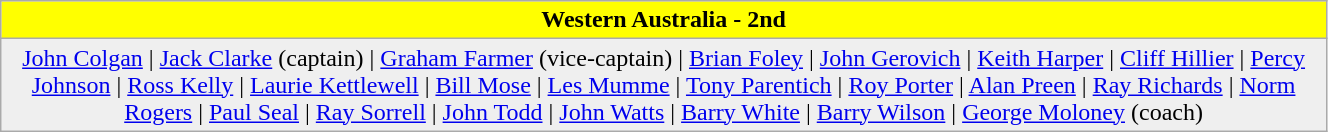<table class="wikitable" style="text-align:center;" width=70%>
<tr>
<th colspan=2 style="background:yellow;color:black;">Western Australia - 2nd</th>
</tr>
<tr bgcolor="#efefef">
<td><a href='#'>John Colgan</a> | <a href='#'>Jack Clarke</a> (captain) | <a href='#'>Graham Farmer</a> (vice-captain) | <a href='#'>Brian Foley</a> | <a href='#'>John Gerovich</a> | <a href='#'>Keith Harper</a> | <a href='#'>Cliff Hillier</a> | <a href='#'>Percy Johnson</a> | <a href='#'>Ross Kelly</a> | <a href='#'>Laurie Kettlewell</a> | <a href='#'>Bill Mose</a> | <a href='#'>Les Mumme</a> | <a href='#'>Tony Parentich</a> | <a href='#'>Roy Porter</a> | <a href='#'>Alan Preen</a> | <a href='#'>Ray Richards</a> | <a href='#'>Norm Rogers</a> | <a href='#'>Paul Seal</a> | <a href='#'>Ray Sorrell</a> | <a href='#'>John Todd</a> | <a href='#'>John Watts</a> | <a href='#'>Barry White</a> | <a href='#'>Barry Wilson</a> | <a href='#'>George Moloney</a> (coach)</td>
</tr>
</table>
